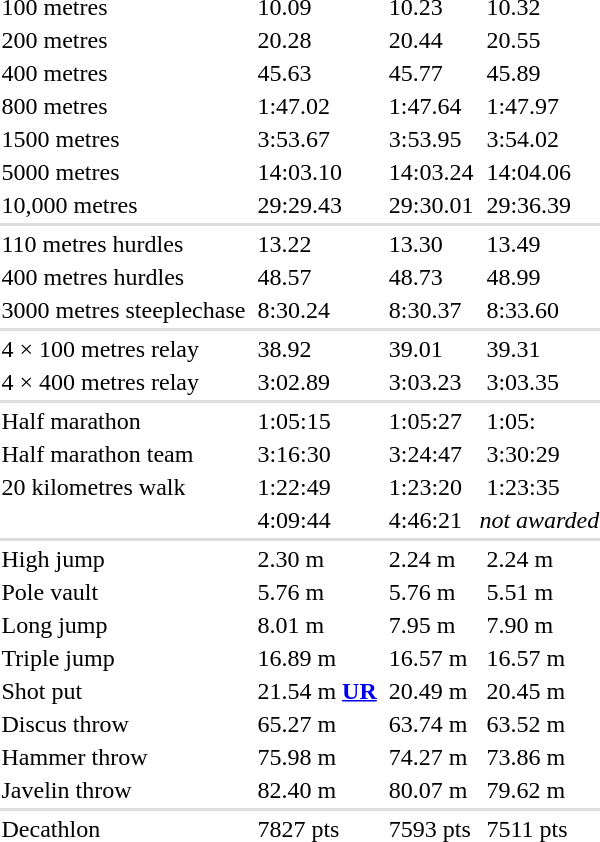<table>
<tr>
<td>100 metres<br></td>
<td></td>
<td>10.09</td>
<td></td>
<td>10.23</td>
<td></td>
<td>10.32</td>
</tr>
<tr>
<td>200 metres<br></td>
<td></td>
<td>20.28</td>
<td></td>
<td>20.44</td>
<td></td>
<td>20.55</td>
</tr>
<tr>
<td>400 metres<br></td>
<td></td>
<td>45.63 </td>
<td></td>
<td>45.77 </td>
<td></td>
<td>45.89</td>
</tr>
<tr>
<td>800 metres<br></td>
<td></td>
<td>1:47.02</td>
<td></td>
<td>1:47.64</td>
<td></td>
<td>1:47.97 </td>
</tr>
<tr>
<td>1500 metres<br></td>
<td></td>
<td>3:53.67</td>
<td></td>
<td>3:53.95</td>
<td></td>
<td>3:54.02</td>
</tr>
<tr>
<td>5000 metres<br></td>
<td></td>
<td>14:03.10</td>
<td></td>
<td>14:03.24</td>
<td></td>
<td>14:04.06</td>
</tr>
<tr>
<td>10,000 metres<br></td>
<td></td>
<td>29:29.43</td>
<td></td>
<td>29:30.01</td>
<td></td>
<td>29:36.39</td>
</tr>
<tr>
<td bgcolor="#dddddd" colspan="7"></td>
</tr>
<tr>
<td>110 metres hurdles<br></td>
<td></td>
<td>13.22</td>
<td></td>
<td>13.30 </td>
<td></td>
<td>13.49 </td>
</tr>
<tr>
<td>400 metres hurdles<br></td>
<td></td>
<td>48.57 </td>
<td></td>
<td>48.73 </td>
<td></td>
<td>48.99</td>
</tr>
<tr>
<td>3000 metres steeplechase<br></td>
<td></td>
<td>8:30.24</td>
<td></td>
<td>8:30.37 </td>
<td></td>
<td>8:33.60</td>
</tr>
<tr>
<td bgcolor="#dddddd" colspan="7"></td>
</tr>
<tr>
<td>4 × 100 metres relay<br></td>
<td></td>
<td>38.92</td>
<td></td>
<td>39.01</td>
<td></td>
<td>39.31</td>
</tr>
<tr>
<td>4 × 400 metres relay<br></td>
<td></td>
<td>3:02.89 </td>
<td></td>
<td>3:03.23</td>
<td></td>
<td>3:03.35</td>
</tr>
<tr>
<td bgcolor="#dddddd" colspan="7"></td>
</tr>
<tr>
<td>Half marathon<br></td>
<td></td>
<td>1:05:15</td>
<td></td>
<td>1:05:27</td>
<td></td>
<td>1:05:</td>
</tr>
<tr>
<td>Half marathon team<br></td>
<td></td>
<td>3:16:30</td>
<td></td>
<td>3:24:47</td>
<td></td>
<td>3:30:29</td>
</tr>
<tr>
<td>20 kilometres walk<br></td>
<td></td>
<td>1:22:49</td>
<td></td>
<td>1:23:20</td>
<td></td>
<td>1:23:35</td>
</tr>
<tr>
<td><br></td>
<td></td>
<td>4:09:44</td>
<td></td>
<td>4:46:21</td>
<td colspan=2><em>not awarded</em></td>
</tr>
<tr>
<td bgcolor="#dddddd" colspan="7"></td>
</tr>
<tr>
<td>High jump<br></td>
<td></td>
<td>2.30 m </td>
<td></td>
<td>2.24 m</td>
<td></td>
<td>2.24 m </td>
</tr>
<tr>
<td>Pole vault<br></td>
<td></td>
<td>5.76 m </td>
<td></td>
<td>5.76 m </td>
<td></td>
<td>5.51 m</td>
</tr>
<tr>
<td>Long jump<br></td>
<td></td>
<td>8.01 m</td>
<td></td>
<td>7.95 m</td>
<td></td>
<td>7.90 m</td>
</tr>
<tr>
<td>Triple jump<br></td>
<td></td>
<td>16.89 m</td>
<td></td>
<td>16.57 m </td>
<td></td>
<td>16.57 m</td>
</tr>
<tr>
<td>Shot put<br></td>
<td></td>
<td>21.54 m <strong><a href='#'>UR</a></strong></td>
<td></td>
<td>20.49 m </td>
<td></td>
<td>20.45 m</td>
</tr>
<tr>
<td>Discus throw<br></td>
<td></td>
<td>65.27 m</td>
<td></td>
<td>63.74 m</td>
<td></td>
<td>63.52 m </td>
</tr>
<tr>
<td>Hammer throw<br></td>
<td></td>
<td>75.98 m </td>
<td></td>
<td>74.27 m</td>
<td></td>
<td>73.86 m </td>
</tr>
<tr>
<td>Javelin throw<br></td>
<td></td>
<td>82.40 m</td>
<td></td>
<td>80.07 m</td>
<td></td>
<td>79.62 m</td>
</tr>
<tr>
<td bgcolor="#dddddd" colspan="7"></td>
</tr>
<tr>
<td>Decathlon<br></td>
<td></td>
<td>7827 pts </td>
<td></td>
<td>7593 pts </td>
<td></td>
<td>7511 pts</td>
</tr>
</table>
